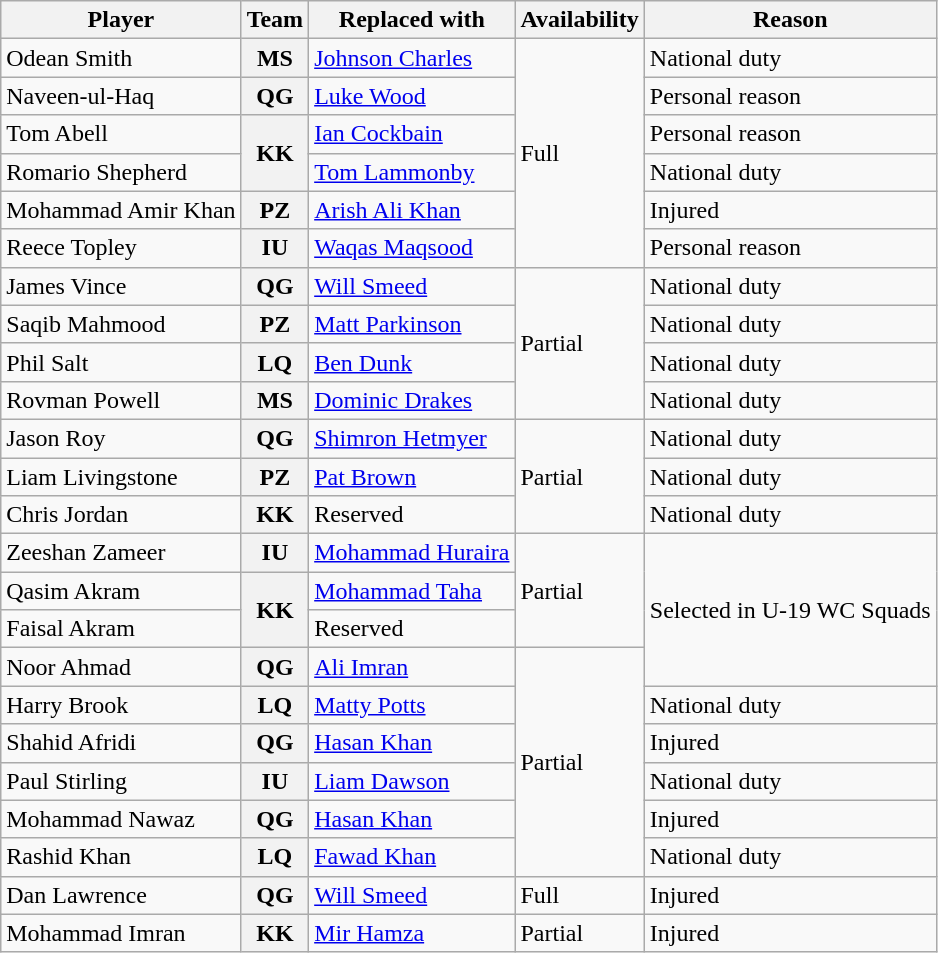<table class="wikitable">
<tr>
<th>Player</th>
<th>Team</th>
<th>Replaced with</th>
<th>Availability</th>
<th>Reason</th>
</tr>
<tr>
<td>Odean Smith</td>
<th>MS</th>
<td><a href='#'>Johnson Charles</a></td>
<td rowspan=6>Full</td>
<td>National duty</td>
</tr>
<tr>
<td>Naveen-ul-Haq</td>
<th>QG</th>
<td><a href='#'>Luke Wood</a></td>
<td>Personal reason</td>
</tr>
<tr>
<td>Tom Abell</td>
<th rowspan=2>KK</th>
<td><a href='#'>Ian Cockbain</a></td>
<td>Personal reason</td>
</tr>
<tr>
<td>Romario Shepherd</td>
<td><a href='#'>Tom Lammonby</a></td>
<td>National duty</td>
</tr>
<tr>
<td>Mohammad Amir Khan</td>
<th>PZ</th>
<td><a href='#'>Arish Ali Khan</a></td>
<td>Injured</td>
</tr>
<tr>
<td>Reece Topley</td>
<th>IU</th>
<td><a href='#'>Waqas Maqsood</a></td>
<td>Personal reason</td>
</tr>
<tr>
<td>James Vince</td>
<th>QG</th>
<td><a href='#'>Will Smeed</a></td>
<td rowspan=4>Partial</td>
<td>National duty</td>
</tr>
<tr>
<td>Saqib Mahmood</td>
<th>PZ</th>
<td><a href='#'>Matt Parkinson</a></td>
<td>National duty</td>
</tr>
<tr>
<td>Phil Salt</td>
<th>LQ</th>
<td><a href='#'>Ben Dunk</a></td>
<td>National duty</td>
</tr>
<tr>
<td>Rovman Powell</td>
<th>MS</th>
<td><a href='#'>Dominic Drakes</a></td>
<td>National duty</td>
</tr>
<tr>
<td>Jason Roy</td>
<th>QG</th>
<td><a href='#'>Shimron Hetmyer</a></td>
<td rowspan=3>Partial</td>
<td>National duty</td>
</tr>
<tr>
<td>Liam Livingstone</td>
<th>PZ</th>
<td><a href='#'>Pat Brown</a></td>
<td>National duty</td>
</tr>
<tr>
<td>Chris Jordan</td>
<th>KK</th>
<td colspan=2>Reserved</td>
<td>National duty</td>
</tr>
<tr>
<td>Zeeshan Zameer</td>
<th>IU</th>
<td><a href='#'>Mohammad Huraira</a></td>
<td rowspan=3>Partial</td>
<td rowspan=4>Selected in U-19 WC Squads</td>
</tr>
<tr>
<td>Qasim Akram</td>
<th rowspan=2>KK</th>
<td><a href='#'>Mohammad Taha</a></td>
</tr>
<tr>
<td>Faisal Akram</td>
<td colspan=2>Reserved</td>
</tr>
<tr>
<td>Noor Ahmad</td>
<th>QG</th>
<td><a href='#'>Ali Imran</a></td>
<td rowspan=6>Partial</td>
</tr>
<tr>
<td>Harry Brook</td>
<th>LQ</th>
<td><a href='#'>Matty Potts</a></td>
<td>National duty</td>
</tr>
<tr>
<td>Shahid Afridi</td>
<th>QG</th>
<td><a href='#'>Hasan Khan</a></td>
<td>Injured</td>
</tr>
<tr>
<td>Paul Stirling</td>
<th>IU</th>
<td><a href='#'>Liam Dawson</a></td>
<td>National duty</td>
</tr>
<tr>
<td>Mohammad Nawaz</td>
<th>QG</th>
<td><a href='#'>Hasan Khan</a></td>
<td>Injured</td>
</tr>
<tr>
<td>Rashid Khan</td>
<th>LQ</th>
<td><a href='#'>Fawad Khan</a></td>
<td>National duty</td>
</tr>
<tr>
<td>Dan Lawrence</td>
<th>QG</th>
<td><a href='#'>Will Smeed</a></td>
<td>Full</td>
<td>Injured</td>
</tr>
<tr>
<td>Mohammad Imran</td>
<th>KK</th>
<td><a href='#'>Mir Hamza</a></td>
<td>Partial</td>
<td>Injured</td>
</tr>
</table>
